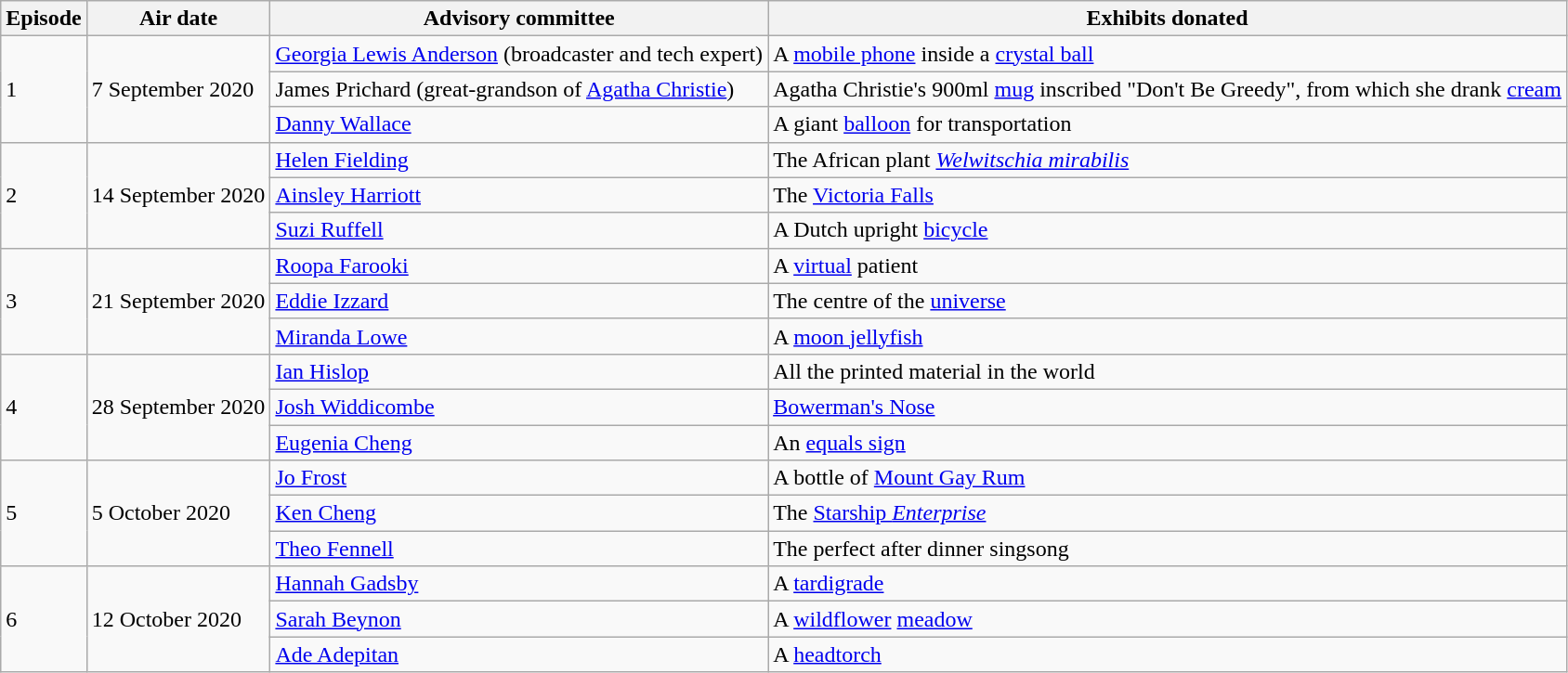<table class="wikitable">
<tr>
<th>Episode</th>
<th>Air date</th>
<th>Advisory committee</th>
<th>Exhibits donated</th>
</tr>
<tr>
<td rowspan="3">1</td>
<td rowspan="3">7 September 2020</td>
<td><a href='#'>Georgia Lewis Anderson</a> (broadcaster and tech expert)</td>
<td>A <a href='#'>mobile phone</a> inside a <a href='#'>crystal ball</a></td>
</tr>
<tr>
<td>James Prichard (great-grandson of <a href='#'>Agatha Christie</a>)</td>
<td>Agatha Christie's 900ml <a href='#'>mug</a> inscribed "Don't Be Greedy", from which she drank <a href='#'>cream</a></td>
</tr>
<tr>
<td><a href='#'>Danny Wallace</a></td>
<td>A giant <a href='#'>balloon</a> for transportation</td>
</tr>
<tr>
<td rowspan="3">2</td>
<td rowspan="3">14 September 2020</td>
<td><a href='#'>Helen Fielding</a></td>
<td>The African plant <em><a href='#'>Welwitschia mirabilis</a></em></td>
</tr>
<tr>
<td><a href='#'>Ainsley Harriott</a></td>
<td>The <a href='#'>Victoria Falls</a></td>
</tr>
<tr>
<td><a href='#'>Suzi Ruffell</a></td>
<td>A Dutch upright <a href='#'>bicycle</a></td>
</tr>
<tr>
<td rowspan="3">3</td>
<td rowspan="3">21 September 2020</td>
<td><a href='#'>Roopa Farooki</a></td>
<td>A <a href='#'>virtual</a> patient</td>
</tr>
<tr>
<td><a href='#'>Eddie Izzard</a></td>
<td>The centre of the <a href='#'>universe</a></td>
</tr>
<tr>
<td><a href='#'>Miranda Lowe</a></td>
<td>A <a href='#'>moon jellyfish</a></td>
</tr>
<tr>
<td rowspan="3">4</td>
<td rowspan="3">28 September 2020</td>
<td><a href='#'>Ian Hislop</a></td>
<td>All the printed material in the world</td>
</tr>
<tr>
<td><a href='#'>Josh Widdicombe</a></td>
<td><a href='#'>Bowerman's Nose</a></td>
</tr>
<tr>
<td><a href='#'>Eugenia Cheng</a></td>
<td>An <a href='#'>equals sign</a></td>
</tr>
<tr>
<td rowspan="3">5</td>
<td rowspan="3">5 October 2020</td>
<td><a href='#'>Jo Frost</a></td>
<td>A bottle of <a href='#'>Mount Gay Rum</a></td>
</tr>
<tr>
<td><a href='#'>Ken Cheng</a></td>
<td>The <a href='#'>Starship <em>Enterprise</em></a></td>
</tr>
<tr>
<td><a href='#'>Theo Fennell</a></td>
<td>The perfect after dinner singsong</td>
</tr>
<tr>
<td rowspan="3">6</td>
<td rowspan="3">12 October 2020</td>
<td><a href='#'>Hannah Gadsby</a></td>
<td>A <a href='#'>tardigrade</a></td>
</tr>
<tr>
<td><a href='#'>Sarah Beynon</a></td>
<td>A <a href='#'>wildflower</a> <a href='#'>meadow</a></td>
</tr>
<tr>
<td><a href='#'>Ade Adepitan</a></td>
<td>A <a href='#'>headtorch</a></td>
</tr>
</table>
